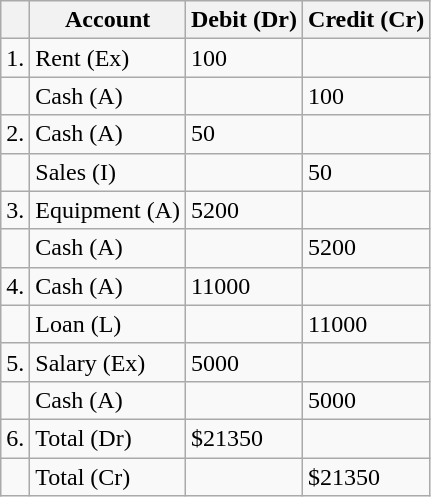<table class="wikitable">
<tr>
<th></th>
<th>Account</th>
<th>Debit (Dr)</th>
<th>Credit (Cr)</th>
</tr>
<tr>
<td>1.</td>
<td>Rent (Ex)</td>
<td>100</td>
<td></td>
</tr>
<tr>
<td></td>
<td>Cash (A)</td>
<td></td>
<td>100</td>
</tr>
<tr>
<td>2.</td>
<td>Cash (A)</td>
<td>50</td>
<td></td>
</tr>
<tr>
<td></td>
<td>Sales (I)</td>
<td></td>
<td>50</td>
</tr>
<tr>
<td>3.</td>
<td>Equipment (A)</td>
<td>5200</td>
<td></td>
</tr>
<tr>
<td></td>
<td>Cash (A)</td>
<td></td>
<td>5200</td>
</tr>
<tr>
<td>4.</td>
<td>Cash (A)</td>
<td>11000</td>
<td></td>
</tr>
<tr>
<td></td>
<td>Loan (L)</td>
<td></td>
<td>11000</td>
</tr>
<tr>
<td>5.</td>
<td>Salary (Ex)</td>
<td>5000</td>
<td></td>
</tr>
<tr>
<td></td>
<td>Cash (A)</td>
<td></td>
<td>5000</td>
</tr>
<tr>
<td>6.</td>
<td>Total (Dr)</td>
<td>$21350</td>
<td></td>
</tr>
<tr>
<td></td>
<td>Total (Cr)</td>
<td></td>
<td>$21350</td>
</tr>
</table>
